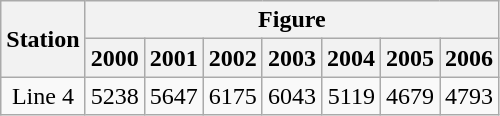<table class="wikitable">
<tr>
<th rowspan="2">Station</th>
<th colspan="7">Figure</th>
</tr>
<tr>
<th>2000</th>
<th>2001</th>
<th>2002</th>
<th>2003</th>
<th>2004</th>
<th>2005</th>
<th>2006</th>
</tr>
<tr ---->
<td align="center">Line 4</td>
<td align="right">5238</td>
<td align="right">5647</td>
<td align="right">6175</td>
<td align="right">6043</td>
<td align="right">5119</td>
<td align="right">4679</td>
<td align="right">4793</td>
</tr>
</table>
